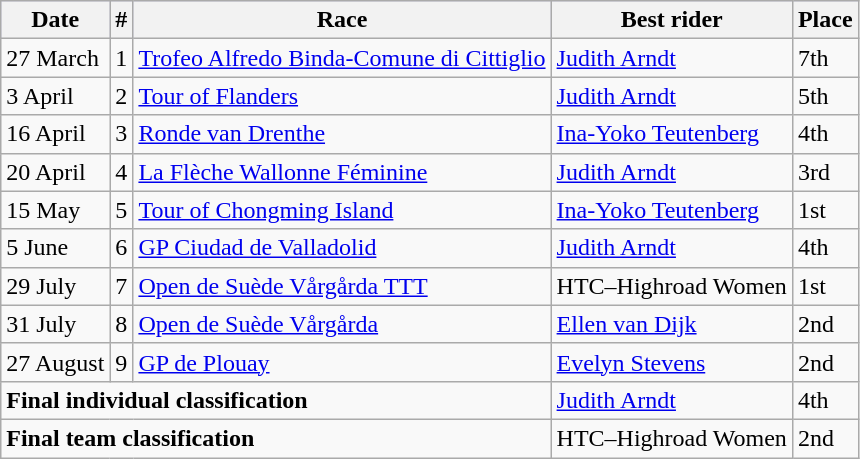<table class="wikitable">
<tr style="background:#ccccff;">
<th>Date</th>
<th>#</th>
<th>Race</th>
<th>Best rider</th>
<th>Place</th>
</tr>
<tr>
<td>27 March</td>
<td>1</td>
<td><a href='#'>Trofeo Alfredo Binda-Comune di Cittiglio</a></td>
<td> <a href='#'>Judith Arndt</a></td>
<td>7th</td>
</tr>
<tr>
<td>3 April</td>
<td>2</td>
<td><a href='#'>Tour of Flanders</a></td>
<td> <a href='#'>Judith Arndt</a></td>
<td>5th</td>
</tr>
<tr>
<td>16 April</td>
<td>3</td>
<td><a href='#'>Ronde van Drenthe</a></td>
<td> <a href='#'>Ina-Yoko Teutenberg</a></td>
<td>4th</td>
</tr>
<tr>
<td>20 April</td>
<td>4</td>
<td><a href='#'>La Flèche Wallonne Féminine</a></td>
<td> <a href='#'>Judith Arndt</a></td>
<td>3rd</td>
</tr>
<tr>
<td>15 May</td>
<td>5</td>
<td><a href='#'>Tour of Chongming Island</a></td>
<td> <a href='#'>Ina-Yoko Teutenberg</a></td>
<td>1st</td>
</tr>
<tr>
<td>5 June</td>
<td>6</td>
<td><a href='#'>GP Ciudad de Valladolid</a></td>
<td> <a href='#'>Judith Arndt</a></td>
<td>4th</td>
</tr>
<tr>
<td>29 July</td>
<td>7</td>
<td><a href='#'>Open de Suède Vårgårda TTT</a></td>
<td>HTC–Highroad Women</td>
<td>1st</td>
</tr>
<tr>
<td>31 July</td>
<td>8</td>
<td><a href='#'>Open de Suède Vårgårda</a></td>
<td> <a href='#'>Ellen van Dijk</a></td>
<td>2nd</td>
</tr>
<tr>
<td>27 August</td>
<td>9</td>
<td><a href='#'>GP de Plouay</a></td>
<td> <a href='#'>Evelyn Stevens</a></td>
<td>2nd</td>
</tr>
<tr>
<td colspan=3><strong>Final individual classification</strong></td>
<td> <a href='#'>Judith Arndt</a></td>
<td>4th</td>
</tr>
<tr>
<td colspan=3><strong>Final team classification</strong></td>
<td>HTC–Highroad Women</td>
<td>2nd</td>
</tr>
</table>
